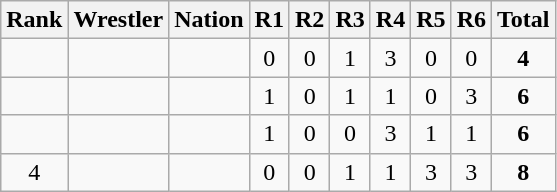<table class="wikitable sortable" style="text-align:center;">
<tr>
<th>Rank</th>
<th>Wrestler</th>
<th>Nation</th>
<th>R1</th>
<th>R2</th>
<th>R3</th>
<th>R4</th>
<th>R5</th>
<th>R6</th>
<th>Total</th>
</tr>
<tr>
<td></td>
<td align=left></td>
<td align=left></td>
<td>0</td>
<td>0</td>
<td>1</td>
<td>3</td>
<td>0</td>
<td>0</td>
<td><strong>4</strong></td>
</tr>
<tr>
<td></td>
<td align=left></td>
<td align=left></td>
<td>1</td>
<td>0</td>
<td>1</td>
<td>1</td>
<td>0</td>
<td>3</td>
<td><strong>6</strong></td>
</tr>
<tr>
<td></td>
<td align=left></td>
<td align=left></td>
<td>1</td>
<td>0</td>
<td>0</td>
<td>3</td>
<td>1</td>
<td>1</td>
<td><strong>6</strong></td>
</tr>
<tr>
<td>4</td>
<td align=left></td>
<td align=left></td>
<td>0</td>
<td>0</td>
<td>1</td>
<td>1</td>
<td>3</td>
<td>3</td>
<td><strong>8</strong></td>
</tr>
</table>
